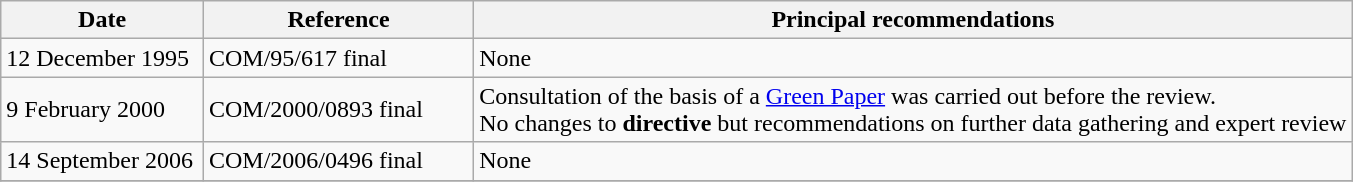<table class="wikitable">
<tr>
<th width="15%">Date</th>
<th width="20%">Reference</th>
<th width="65%">Principal recommendations</th>
</tr>
<tr>
<td>12 December 1995</td>
<td>COM/95/617 final</td>
<td>None</td>
</tr>
<tr>
<td>9 February 2000</td>
<td>COM/2000/0893 final</td>
<td>Consultation of the basis of a <a href='#'>Green Paper</a> was carried out before the review.<br>No changes to <strong>directive</strong> but recommendations on further data gathering and expert review</td>
</tr>
<tr>
<td>14 September 2006</td>
<td>COM/2006/0496 final</td>
<td>None</td>
</tr>
<tr>
</tr>
</table>
